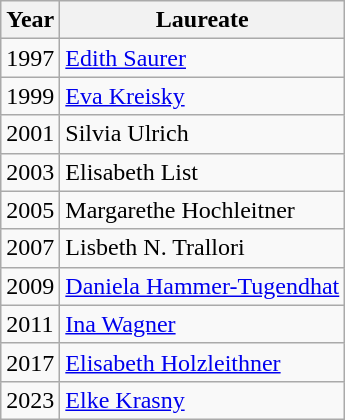<table class="wikitable">
<tr>
<th>Year</th>
<th>Laureate</th>
</tr>
<tr>
<td>1997</td>
<td><a href='#'>Edith Saurer</a></td>
</tr>
<tr>
<td>1999</td>
<td><a href='#'>Eva Kreisky</a></td>
</tr>
<tr>
<td>2001</td>
<td>Silvia Ulrich</td>
</tr>
<tr>
<td>2003</td>
<td>Elisabeth List</td>
</tr>
<tr>
<td>2005</td>
<td>Margarethe Hochleitner</td>
</tr>
<tr>
<td>2007</td>
<td>Lisbeth N. Trallori</td>
</tr>
<tr>
<td>2009</td>
<td><a href='#'>Daniela Hammer-Tugendhat</a></td>
</tr>
<tr>
<td>2011</td>
<td><a href='#'>Ina Wagner</a></td>
</tr>
<tr>
<td>2017</td>
<td><a href='#'>Elisabeth Holzleithner</a></td>
</tr>
<tr>
<td>2023</td>
<td><a href='#'>Elke Krasny</a></td>
</tr>
</table>
